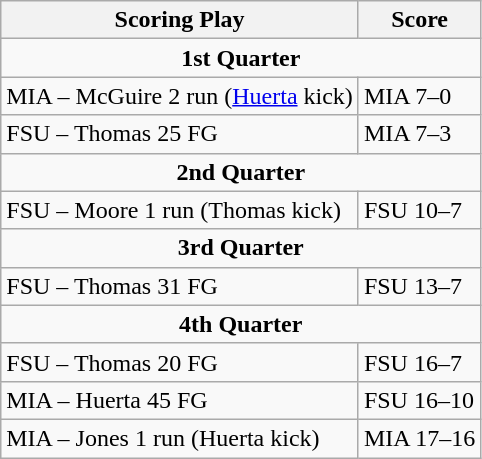<table class="wikitable">
<tr>
<th>Scoring Play</th>
<th>Score</th>
</tr>
<tr>
<td colspan="4" align="center"><strong>1st Quarter</strong></td>
</tr>
<tr>
<td>MIA – McGuire 2 run (<a href='#'>Huerta</a> kick)</td>
<td>MIA 7–0</td>
</tr>
<tr>
<td>FSU – Thomas 25 FG</td>
<td>MIA 7–3</td>
</tr>
<tr>
<td colspan="4" align="center"><strong>2nd Quarter</strong></td>
</tr>
<tr>
<td>FSU – Moore 1 run (Thomas kick)</td>
<td>FSU 10–7</td>
</tr>
<tr>
<td colspan="6" align="center"><strong>3rd Quarter</strong></td>
</tr>
<tr>
<td>FSU – Thomas 31 FG</td>
<td>FSU 13–7</td>
</tr>
<tr>
<td colspan="6" align="center"><strong>4th Quarter</strong></td>
</tr>
<tr>
<td>FSU – Thomas 20 FG</td>
<td>FSU 16–7</td>
</tr>
<tr>
<td>MIA – Huerta 45 FG</td>
<td>FSU 16–10</td>
</tr>
<tr>
<td>MIA – Jones 1 run (Huerta kick)</td>
<td>MIA 17–16</td>
</tr>
</table>
